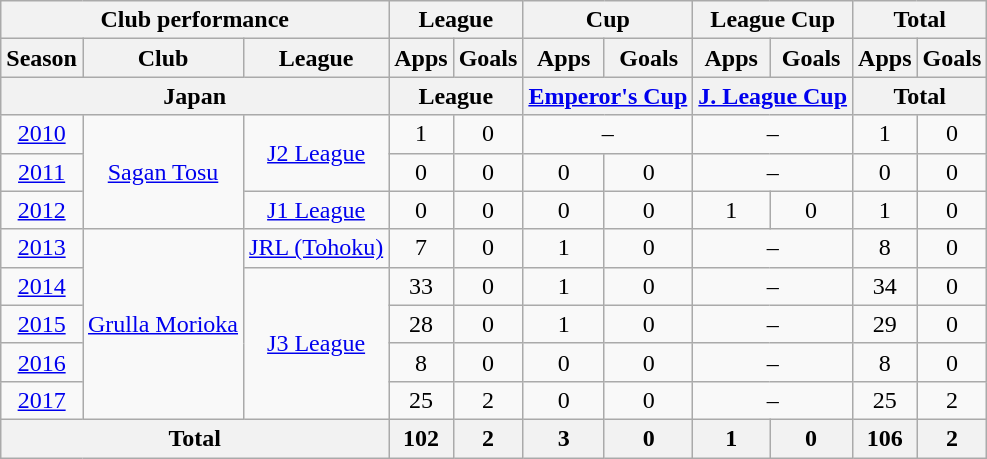<table class="wikitable" style="text-align:center;">
<tr>
<th colspan=3>Club performance</th>
<th colspan=2>League</th>
<th colspan=2>Cup</th>
<th colspan=2>League Cup</th>
<th colspan=2>Total</th>
</tr>
<tr>
<th>Season</th>
<th>Club</th>
<th>League</th>
<th>Apps</th>
<th>Goals</th>
<th>Apps</th>
<th>Goals</th>
<th>Apps</th>
<th>Goals</th>
<th>Apps</th>
<th>Goals</th>
</tr>
<tr>
<th colspan=3>Japan</th>
<th colspan=2>League</th>
<th colspan=2><a href='#'>Emperor's Cup</a></th>
<th colspan=2><a href='#'>J. League Cup</a></th>
<th colspan=2>Total</th>
</tr>
<tr>
<td><a href='#'>2010</a></td>
<td rowspan="3"><a href='#'>Sagan Tosu</a></td>
<td rowspan="2"><a href='#'>J2 League</a></td>
<td>1</td>
<td>0</td>
<td colspan="2">–</td>
<td colspan="2">–</td>
<td>1</td>
<td>0</td>
</tr>
<tr>
<td><a href='#'>2011</a></td>
<td>0</td>
<td>0</td>
<td>0</td>
<td>0</td>
<td colspan="2">–</td>
<td>0</td>
<td>0</td>
</tr>
<tr>
<td><a href='#'>2012</a></td>
<td><a href='#'>J1 League</a></td>
<td>0</td>
<td>0</td>
<td>0</td>
<td>0</td>
<td>1</td>
<td>0</td>
<td>1</td>
<td>0</td>
</tr>
<tr>
<td><a href='#'>2013</a></td>
<td rowspan="5"><a href='#'>Grulla Morioka</a></td>
<td><a href='#'>JRL (Tohoku)</a></td>
<td>7</td>
<td>0</td>
<td>1</td>
<td>0</td>
<td colspan="2">–</td>
<td>8</td>
<td>0</td>
</tr>
<tr>
<td><a href='#'>2014</a></td>
<td rowspan="4"><a href='#'>J3 League</a></td>
<td>33</td>
<td>0</td>
<td>1</td>
<td>0</td>
<td colspan="2">–</td>
<td>34</td>
<td>0</td>
</tr>
<tr>
<td><a href='#'>2015</a></td>
<td>28</td>
<td>0</td>
<td>1</td>
<td>0</td>
<td colspan="2">–</td>
<td>29</td>
<td>0</td>
</tr>
<tr>
<td><a href='#'>2016</a></td>
<td>8</td>
<td>0</td>
<td>0</td>
<td>0</td>
<td colspan="2">–</td>
<td>8</td>
<td>0</td>
</tr>
<tr>
<td><a href='#'>2017</a></td>
<td>25</td>
<td>2</td>
<td>0</td>
<td>0</td>
<td colspan="2">–</td>
<td>25</td>
<td>2</td>
</tr>
<tr>
<th colspan=3>Total</th>
<th>102</th>
<th>2</th>
<th>3</th>
<th>0</th>
<th>1</th>
<th>0</th>
<th>106</th>
<th>2</th>
</tr>
</table>
